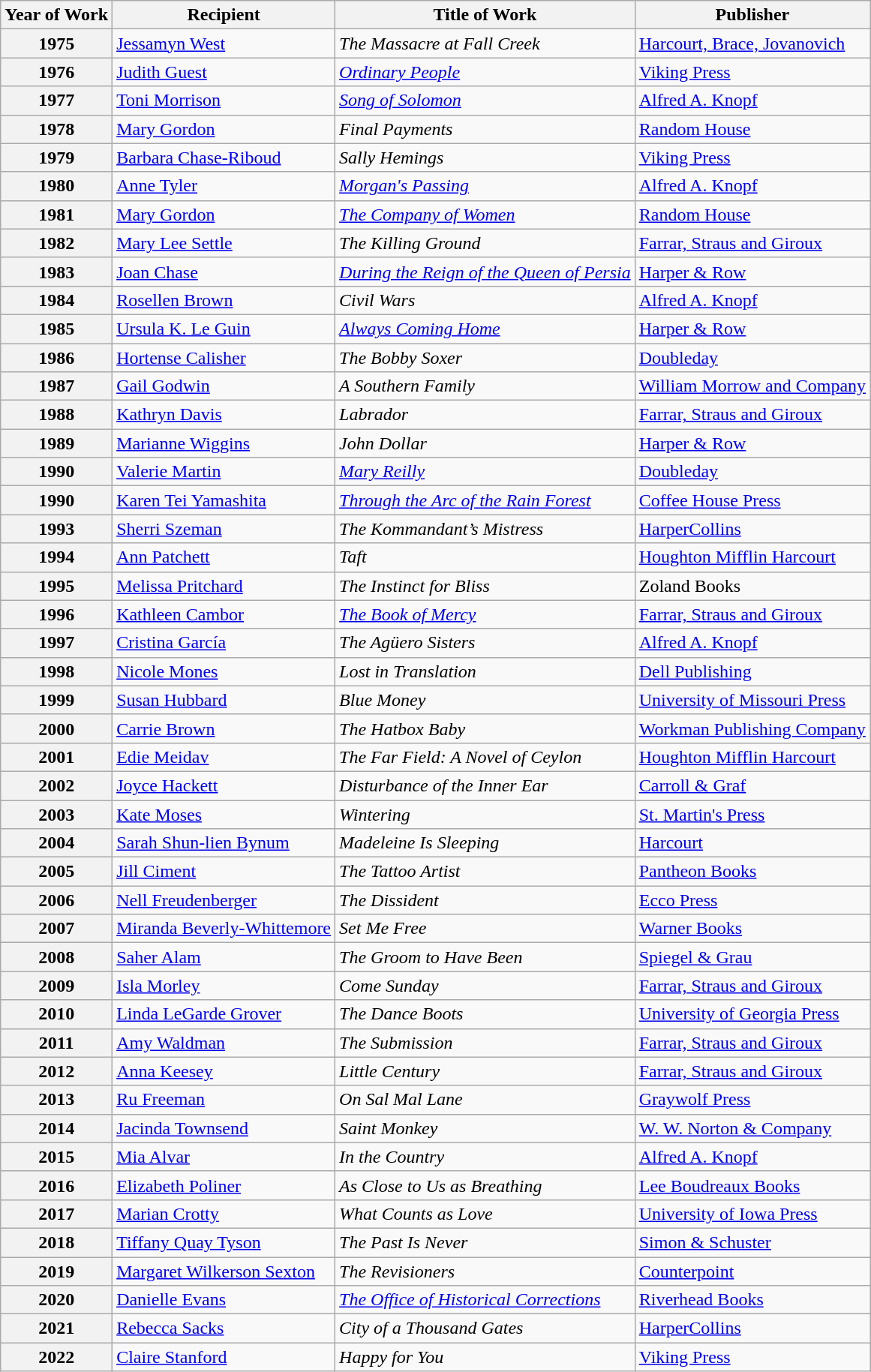<table class="wikitable sortable">
<tr>
<th>Year of Work</th>
<th class=unsortable>Recipient</th>
<th class=unsortable>Title of Work</th>
<th class=unsortable>Publisher</th>
</tr>
<tr>
<th>1975</th>
<td><a href='#'>Jessamyn West</a></td>
<td><em>The Massacre at Fall Creek</em></td>
<td><a href='#'>Harcourt, Brace, Jovanovich</a></td>
</tr>
<tr>
<th>1976</th>
<td><a href='#'>Judith Guest</a></td>
<td><em><a href='#'>Ordinary People</a></em></td>
<td><a href='#'>Viking Press</a></td>
</tr>
<tr>
<th>1977</th>
<td><a href='#'>Toni Morrison</a></td>
<td><em><a href='#'>Song of Solomon</a></em></td>
<td><a href='#'>Alfred A. Knopf</a></td>
</tr>
<tr>
<th>1978</th>
<td><a href='#'>Mary Gordon</a></td>
<td><em>Final Payments</em></td>
<td><a href='#'>Random House</a></td>
</tr>
<tr>
<th>1979</th>
<td><a href='#'>Barbara Chase-Riboud</a></td>
<td><em>Sally Hemings</em></td>
<td><a href='#'>Viking Press</a></td>
</tr>
<tr>
<th>1980</th>
<td><a href='#'>Anne Tyler</a></td>
<td><em><a href='#'>Morgan's Passing</a></em></td>
<td><a href='#'>Alfred A. Knopf</a></td>
</tr>
<tr>
<th>1981</th>
<td><a href='#'>Mary Gordon</a></td>
<td><em><a href='#'>The Company of Women</a></em></td>
<td><a href='#'>Random House</a></td>
</tr>
<tr>
<th>1982</th>
<td><a href='#'>Mary Lee Settle</a></td>
<td><em>The Killing Ground</em></td>
<td><a href='#'>Farrar, Straus and Giroux</a></td>
</tr>
<tr>
<th>1983</th>
<td><a href='#'>Joan Chase</a></td>
<td><em><a href='#'>During the Reign of the Queen of Persia</a></em></td>
<td><a href='#'>Harper & Row</a></td>
</tr>
<tr>
<th>1984</th>
<td><a href='#'>Rosellen Brown</a></td>
<td><em>Civil Wars</em></td>
<td><a href='#'>Alfred A. Knopf</a></td>
</tr>
<tr>
<th>1985</th>
<td><a href='#'>Ursula K. Le Guin</a></td>
<td><em><a href='#'>Always Coming Home</a></em></td>
<td><a href='#'>Harper & Row</a></td>
</tr>
<tr>
<th>1986</th>
<td><a href='#'>Hortense Calisher</a></td>
<td><em>The Bobby Soxer</em></td>
<td><a href='#'>Doubleday</a></td>
</tr>
<tr>
<th>1987</th>
<td><a href='#'>Gail Godwin</a></td>
<td><em>A Southern Family</em></td>
<td><a href='#'>William Morrow and Company</a></td>
</tr>
<tr>
<th>1988</th>
<td><a href='#'>Kathryn Davis</a></td>
<td><em>Labrador</em></td>
<td><a href='#'>Farrar, Straus and Giroux</a></td>
</tr>
<tr>
<th>1989</th>
<td><a href='#'>Marianne Wiggins</a></td>
<td><em>John Dollar</em></td>
<td><a href='#'>Harper & Row</a></td>
</tr>
<tr>
<th>1990</th>
<td><a href='#'>Valerie Martin</a></td>
<td><em><a href='#'>Mary Reilly</a></em></td>
<td><a href='#'>Doubleday</a></td>
</tr>
<tr>
<th>1990</th>
<td><a href='#'>Karen Tei Yamashita</a></td>
<td><em><a href='#'>Through the Arc of the Rain Forest</a></em></td>
<td><a href='#'>Coffee House Press</a></td>
</tr>
<tr>
<th>1993</th>
<td><a href='#'>Sherri Szeman</a></td>
<td><em>The Kommandant’s Mistress</em></td>
<td><a href='#'>HarperCollins</a></td>
</tr>
<tr>
<th>1994</th>
<td><a href='#'>Ann Patchett</a></td>
<td><em>Taft</em></td>
<td><a href='#'>Houghton Mifflin Harcourt</a></td>
</tr>
<tr>
<th>1995</th>
<td><a href='#'>Melissa Pritchard</a></td>
<td><em>The Instinct for Bliss</em></td>
<td>Zoland Books</td>
</tr>
<tr>
<th>1996</th>
<td><a href='#'>Kathleen Cambor</a></td>
<td><em><a href='#'>The Book of Mercy</a></em></td>
<td><a href='#'>Farrar, Straus and Giroux</a></td>
</tr>
<tr>
<th>1997</th>
<td><a href='#'>Cristina García</a></td>
<td><em>The Agüero Sisters</em></td>
<td><a href='#'>Alfred A. Knopf</a></td>
</tr>
<tr>
<th>1998</th>
<td><a href='#'>Nicole Mones</a></td>
<td><em>Lost in Translation</em></td>
<td><a href='#'>Dell Publishing</a></td>
</tr>
<tr>
<th>1999</th>
<td><a href='#'>Susan Hubbard</a></td>
<td><em>Blue Money</em></td>
<td><a href='#'>University of Missouri Press</a></td>
</tr>
<tr>
<th>2000</th>
<td><a href='#'>Carrie Brown</a></td>
<td><em>The Hatbox Baby</em></td>
<td><a href='#'>Workman Publishing Company</a></td>
</tr>
<tr>
<th>2001</th>
<td><a href='#'>Edie Meidav</a></td>
<td><em>The Far Field: A Novel of Ceylon</em></td>
<td><a href='#'>Houghton Mifflin Harcourt</a></td>
</tr>
<tr>
<th>2002</th>
<td><a href='#'>Joyce Hackett</a></td>
<td><em>Disturbance of the Inner Ear</em></td>
<td><a href='#'>Carroll & Graf</a></td>
</tr>
<tr>
<th>2003</th>
<td><a href='#'>Kate Moses</a></td>
<td><em>Wintering</em></td>
<td><a href='#'>St. Martin's Press</a></td>
</tr>
<tr>
<th>2004</th>
<td><a href='#'>Sarah Shun-lien Bynum</a></td>
<td><em>Madeleine Is Sleeping</em></td>
<td><a href='#'>Harcourt</a></td>
</tr>
<tr>
<th>2005</th>
<td><a href='#'>Jill Ciment</a></td>
<td><em>The Tattoo Artist</em></td>
<td><a href='#'>Pantheon Books</a></td>
</tr>
<tr>
<th>2006</th>
<td><a href='#'>Nell Freudenberger</a></td>
<td><em>The Dissident</em></td>
<td><a href='#'>Ecco Press</a></td>
</tr>
<tr>
<th>2007</th>
<td><a href='#'>Miranda Beverly-Whittemore</a></td>
<td><em>Set Me Free</em></td>
<td><a href='#'>Warner Books</a></td>
</tr>
<tr>
<th>2008</th>
<td><a href='#'>Saher Alam</a></td>
<td><em>The Groom to Have Been</em></td>
<td><a href='#'>Spiegel & Grau</a></td>
</tr>
<tr>
<th>2009</th>
<td><a href='#'>Isla Morley</a></td>
<td><em>Come Sunday</em></td>
<td><a href='#'>Farrar, Straus and Giroux</a></td>
</tr>
<tr>
<th>2010</th>
<td><a href='#'>Linda LeGarde Grover</a></td>
<td><em>The Dance Boots</em></td>
<td><a href='#'>University of Georgia Press</a></td>
</tr>
<tr>
<th>2011</th>
<td><a href='#'>Amy Waldman</a></td>
<td><em>The Submission</em></td>
<td><a href='#'>Farrar, Straus and Giroux</a></td>
</tr>
<tr>
<th>2012</th>
<td><a href='#'>Anna Keesey</a></td>
<td><em>Little Century</em></td>
<td><a href='#'>Farrar, Straus and Giroux</a></td>
</tr>
<tr>
<th>2013</th>
<td><a href='#'>Ru Freeman</a></td>
<td><em>On Sal Mal Lane</em></td>
<td><a href='#'>Graywolf Press</a></td>
</tr>
<tr>
<th>2014</th>
<td><a href='#'>Jacinda Townsend</a></td>
<td><em>Saint Monkey</em></td>
<td><a href='#'>W. W. Norton & Company</a></td>
</tr>
<tr>
<th>2015</th>
<td><a href='#'>Mia Alvar</a></td>
<td><em>In the Country</em></td>
<td><a href='#'>Alfred A. Knopf</a></td>
</tr>
<tr>
<th>2016</th>
<td><a href='#'>Elizabeth Poliner</a></td>
<td><em>As Close to Us as Breathing</em></td>
<td><a href='#'>Lee Boudreaux Books</a></td>
</tr>
<tr>
<th>2017</th>
<td><a href='#'>Marian Crotty</a></td>
<td><em>What Counts as Love</em></td>
<td><a href='#'>University of Iowa Press</a></td>
</tr>
<tr>
<th>2018</th>
<td><a href='#'>Tiffany Quay Tyson</a></td>
<td><em>The Past Is Never</em></td>
<td><a href='#'>Simon & Schuster</a></td>
</tr>
<tr>
<th>2019</th>
<td><a href='#'>Margaret Wilkerson Sexton</a></td>
<td><em>The Revisioners</em></td>
<td><a href='#'>Counterpoint</a></td>
</tr>
<tr>
<th>2020</th>
<td><a href='#'>Danielle Evans</a></td>
<td><em><a href='#'>The Office of Historical Corrections</a></em></td>
<td><a href='#'>Riverhead Books</a></td>
</tr>
<tr>
<th>2021</th>
<td><a href='#'>Rebecca Sacks</a></td>
<td><em>City of a Thousand Gates</em></td>
<td><a href='#'>HarperCollins</a></td>
</tr>
<tr>
<th>2022</th>
<td><a href='#'>Claire Stanford</a></td>
<td><em>Happy for You</em></td>
<td><a href='#'>Viking Press</a></td>
</tr>
</table>
